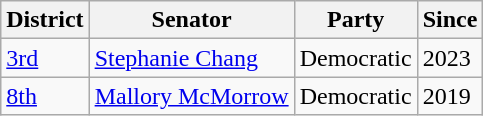<table class="wikitable">
<tr>
<th>District</th>
<th>Senator</th>
<th>Party</th>
<th>Since</th>
</tr>
<tr>
<td><a href='#'>3rd</a></td>
<td><a href='#'>Stephanie Chang</a></td>
<td>Democratic</td>
<td>2023</td>
</tr>
<tr>
<td><a href='#'>8th</a></td>
<td><a href='#'>Mallory McMorrow</a></td>
<td>Democratic</td>
<td>2019</td>
</tr>
</table>
